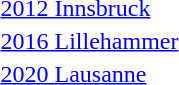<table>
<tr>
<td><a href='#'>2012 Innsbruck</a><br></td>
<td></td>
<td></td>
<td></td>
</tr>
<tr>
<td><a href='#'>2016 Lillehammer</a><br></td>
<td></td>
<td></td>
<td></td>
</tr>
<tr>
<td><a href='#'>2020 Lausanne</a><br></td>
<td></td>
<td></td>
<td></td>
</tr>
</table>
